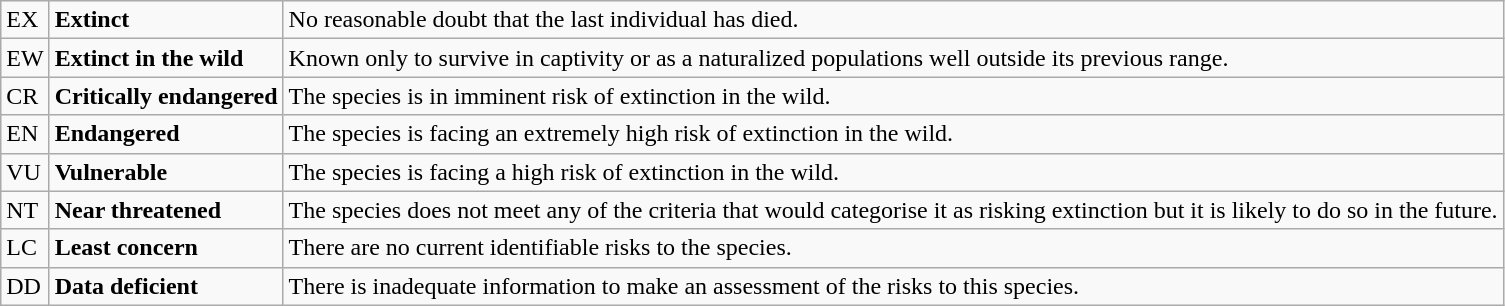<table class="wikitable" style="text-align:left">
<tr>
<td>EX</td>
<td><strong>Extinct</strong></td>
<td>No reasonable doubt that the last individual has died.</td>
</tr>
<tr>
<td>EW</td>
<td><strong>Extinct in the wild</strong></td>
<td>Known only to survive in captivity or as a naturalized populations well outside its previous range.</td>
</tr>
<tr>
<td>CR</td>
<td><strong>Critically endangered</strong></td>
<td>The species is in imminent risk of extinction in the wild.</td>
</tr>
<tr>
<td>EN</td>
<td><strong>Endangered</strong></td>
<td>The species is facing an extremely high risk of extinction in the wild.</td>
</tr>
<tr>
<td>VU</td>
<td><strong>Vulnerable</strong></td>
<td>The species is facing a high risk of extinction in the wild.</td>
</tr>
<tr>
<td>NT</td>
<td><strong>Near threatened</strong></td>
<td>The species does not meet any of the criteria that would categorise it as risking extinction but it is likely to do so in the future.</td>
</tr>
<tr>
<td>LC</td>
<td><strong>Least concern</strong></td>
<td>There are no current identifiable risks to the species.</td>
</tr>
<tr>
<td>DD</td>
<td><strong>Data deficient</strong></td>
<td>There is inadequate information to make an assessment of the risks to this species.</td>
</tr>
</table>
